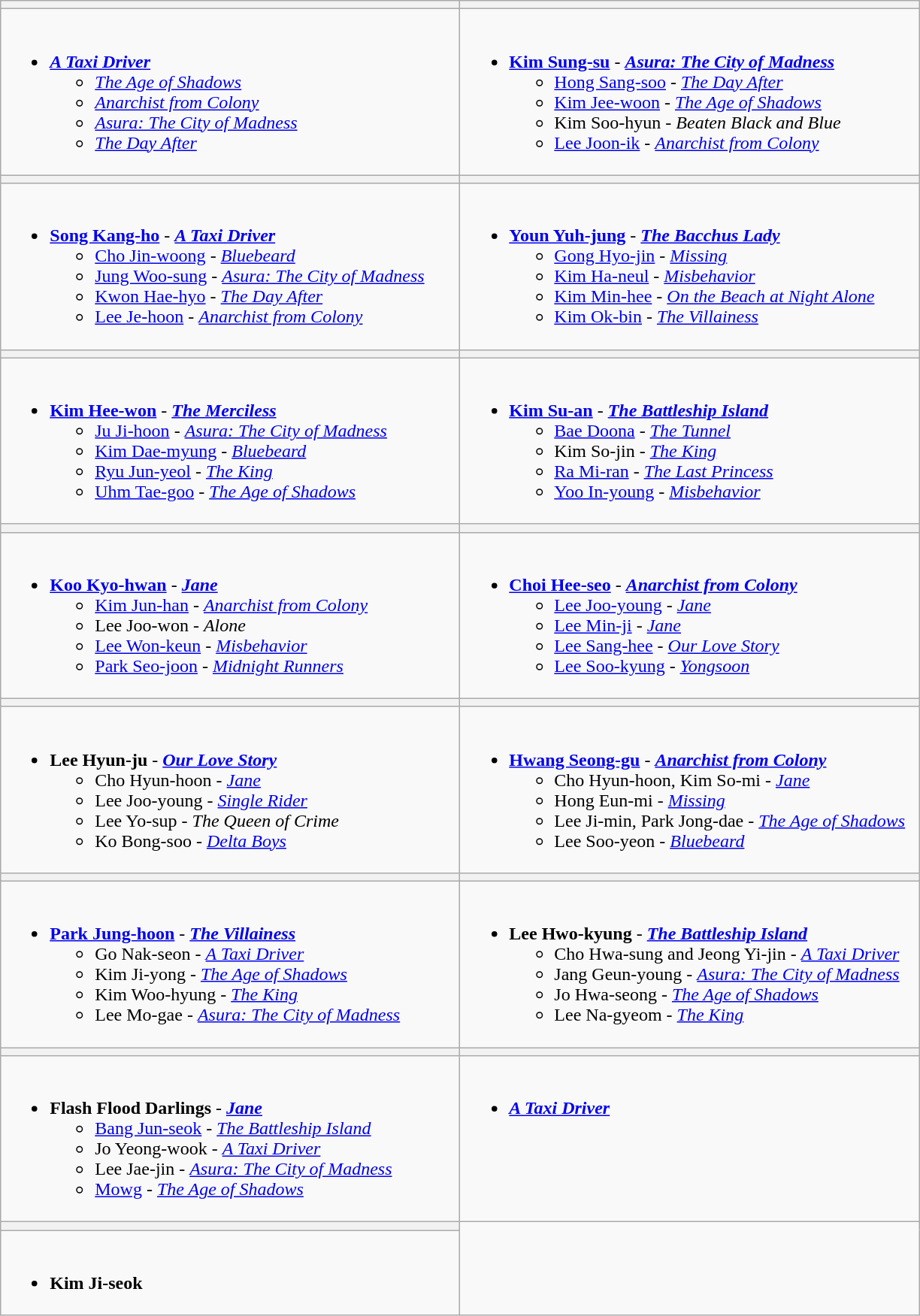<table class="wikitable">
<tr>
<th style="width:400px;"></th>
<th style="width:400px;"></th>
</tr>
<tr>
<td valign="top"><br><ul><li><strong><em><a href='#'>A Taxi Driver</a></em></strong><ul><li><em><a href='#'>The Age of Shadows</a></em></li><li><em><a href='#'>Anarchist from Colony</a></em></li><li><em><a href='#'>Asura: The City of Madness</a></em></li><li><em><a href='#'>The Day After</a></em></li></ul></li></ul></td>
<td valign="top"><br><ul><li><strong><a href='#'>Kim Sung-su</a></strong> - <strong><em><a href='#'>Asura: The City of Madness</a></em></strong><ul><li><a href='#'>Hong Sang-soo</a> - <em><a href='#'>The Day After</a></em></li><li><a href='#'>Kim Jee-woon</a> - <em><a href='#'>The Age of Shadows</a></em></li><li>Kim Soo-hyun - <em>Beaten Black and Blue</em></li><li><a href='#'>Lee Joon-ik</a> - <em><a href='#'>Anarchist from Colony</a></em></li></ul></li></ul></td>
</tr>
<tr>
<th></th>
<th></th>
</tr>
<tr>
<td valign="top"><br><ul><li><strong><a href='#'>Song Kang-ho</a></strong> - <strong><em><a href='#'>A Taxi Driver</a></em></strong><ul><li><a href='#'>Cho Jin-woong</a> - <em><a href='#'>Bluebeard</a></em></li><li><a href='#'>Jung Woo-sung</a> - <em><a href='#'>Asura: The City of Madness</a></em></li><li><a href='#'>Kwon Hae-hyo</a> - <em><a href='#'>The Day After</a></em></li><li><a href='#'>Lee Je-hoon</a> - <em><a href='#'>Anarchist from Colony</a></em></li></ul></li></ul></td>
<td valign="top"><br><ul><li><strong><a href='#'>Youn Yuh-jung</a></strong> - <strong><em><a href='#'>The Bacchus Lady</a></em></strong><ul><li><a href='#'>Gong Hyo-jin</a> - <em><a href='#'>Missing</a></em></li><li><a href='#'>Kim Ha-neul</a> - <em><a href='#'>Misbehavior</a></em></li><li><a href='#'>Kim Min-hee</a> - <em><a href='#'>On the Beach at Night Alone</a></em></li><li><a href='#'>Kim Ok-bin</a> - <em><a href='#'>The Villainess</a></em></li></ul></li></ul></td>
</tr>
<tr>
<th></th>
<th></th>
</tr>
<tr>
<td valign="top"><br><ul><li><strong><a href='#'>Kim Hee-won</a></strong> - <strong><em><a href='#'>The Merciless</a></em></strong><ul><li><a href='#'>Ju Ji-hoon</a> - <em><a href='#'>Asura: The City of Madness</a></em></li><li><a href='#'>Kim Dae-myung</a> - <em><a href='#'>Bluebeard</a></em></li><li><a href='#'>Ryu Jun-yeol</a> - <em><a href='#'>The King</a></em></li><li><a href='#'>Uhm Tae-goo</a> - <em><a href='#'>The Age of Shadows</a></em></li></ul></li></ul></td>
<td valign="top"><br><ul><li><strong><a href='#'>Kim Su-an</a></strong> - <strong><em><a href='#'>The Battleship Island</a></em></strong><ul><li><a href='#'>Bae Doona</a> - <em><a href='#'>The Tunnel</a></em></li><li>Kim So-jin - <em><a href='#'>The King</a></em></li><li><a href='#'>Ra Mi-ran</a> - <em><a href='#'>The Last Princess</a></em></li><li><a href='#'>Yoo In-young</a> - <em><a href='#'>Misbehavior</a></em></li></ul></li></ul></td>
</tr>
<tr>
<th></th>
<th></th>
</tr>
<tr>
<td valign="top"><br><ul><li><strong><a href='#'>Koo Kyo-hwan</a></strong> - <strong><em><a href='#'>Jane</a></em></strong><ul><li><a href='#'>Kim Jun-han</a> - <em><a href='#'>Anarchist from Colony</a></em></li><li>Lee Joo-won - <em>Alone</em></li><li><a href='#'>Lee Won-keun</a> - <em><a href='#'>Misbehavior</a></em></li><li><a href='#'>Park Seo-joon</a> - <em><a href='#'>Midnight Runners</a></em></li></ul></li></ul></td>
<td valign="top"><br><ul><li><strong><a href='#'>Choi Hee-seo</a></strong> - <strong><em><a href='#'>Anarchist from Colony</a></em></strong><ul><li><a href='#'>Lee Joo-young</a> - <em><a href='#'>Jane</a></em></li><li><a href='#'>Lee Min-ji</a> - <em><a href='#'>Jane</a></em></li><li><a href='#'>Lee Sang-hee</a> - <em><a href='#'>Our Love Story</a></em></li><li><a href='#'>Lee Soo-kyung</a> - <em><a href='#'>Yongsoon</a></em></li></ul></li></ul></td>
</tr>
<tr>
<th></th>
<th></th>
</tr>
<tr>
<td valign="top"><br><ul><li><strong>Lee Hyun-ju</strong> - <strong><em><a href='#'>Our Love Story</a></em></strong><ul><li>Cho Hyun-hoon - <em><a href='#'>Jane</a></em></li><li>Lee Joo-young - <em><a href='#'>Single Rider</a></em></li><li>Lee Yo-sup - <em>The Queen of Crime</em></li><li>Ko Bong-soo - <em><a href='#'>Delta Boys</a></em></li></ul></li></ul></td>
<td valign="top"><br><ul><li><strong><a href='#'>Hwang Seong-gu</a></strong> - <strong><em><a href='#'>Anarchist from Colony</a></em></strong><ul><li>Cho Hyun-hoon, Kim So-mi - <em><a href='#'>Jane</a></em></li><li>Hong Eun-mi - <em><a href='#'>Missing</a></em></li><li>Lee Ji-min, Park Jong-dae - <em><a href='#'>The Age of Shadows</a></em></li><li>Lee Soo-yeon - <em><a href='#'>Bluebeard</a></em></li></ul></li></ul></td>
</tr>
<tr>
<th></th>
<th></th>
</tr>
<tr>
<td valign="top"><br><ul><li><strong><a href='#'>Park Jung-hoon</a></strong> - <strong><em><a href='#'>The Villainess</a></em></strong><ul><li>Go Nak-seon - <em><a href='#'>A Taxi Driver</a></em></li><li>Kim Ji-yong - <em><a href='#'>The Age of Shadows</a></em></li><li>Kim Woo-hyung - <em><a href='#'>The King</a></em></li><li>Lee Mo-gae - <em><a href='#'>Asura: The City of Madness</a></em></li></ul></li></ul></td>
<td valign="top"><br><ul><li><strong>Lee Hwo-kyung</strong> - <strong><em><a href='#'>The Battleship Island</a></em></strong><ul><li>Cho Hwa-sung and Jeong Yi-jin - <em><a href='#'>A Taxi Driver</a></em></li><li>Jang Geun-young - <em><a href='#'>Asura: The City of Madness</a></em></li><li>Jo Hwa-seong - <em><a href='#'>The Age of Shadows</a></em></li><li>Lee Na-gyeom - <em><a href='#'>The King</a></em></li></ul></li></ul></td>
</tr>
<tr>
<th></th>
<th></th>
</tr>
<tr>
<td valign="top"><br><ul><li><strong>Flash Flood Darlings</strong> - <strong><em><a href='#'>Jane</a></em></strong><ul><li><a href='#'>Bang Jun-seok</a>  - <em><a href='#'>The Battleship Island</a></em></li><li>Jo Yeong-wook - <em><a href='#'>A Taxi Driver</a></em></li><li>Lee Jae-jin - <em><a href='#'>Asura: The City of Madness</a></em></li><li><a href='#'>Mowg</a> - <em><a href='#'>The Age of Shadows</a></em></li></ul></li></ul></td>
<td valign="top"><br><ul><li><strong><em><a href='#'>A Taxi Driver</a></em></strong></li></ul></td>
</tr>
<tr>
<th></th>
</tr>
<tr>
<td valign="top"><br><ul><li><strong>Kim Ji-seok</strong></li></ul></td>
</tr>
</table>
